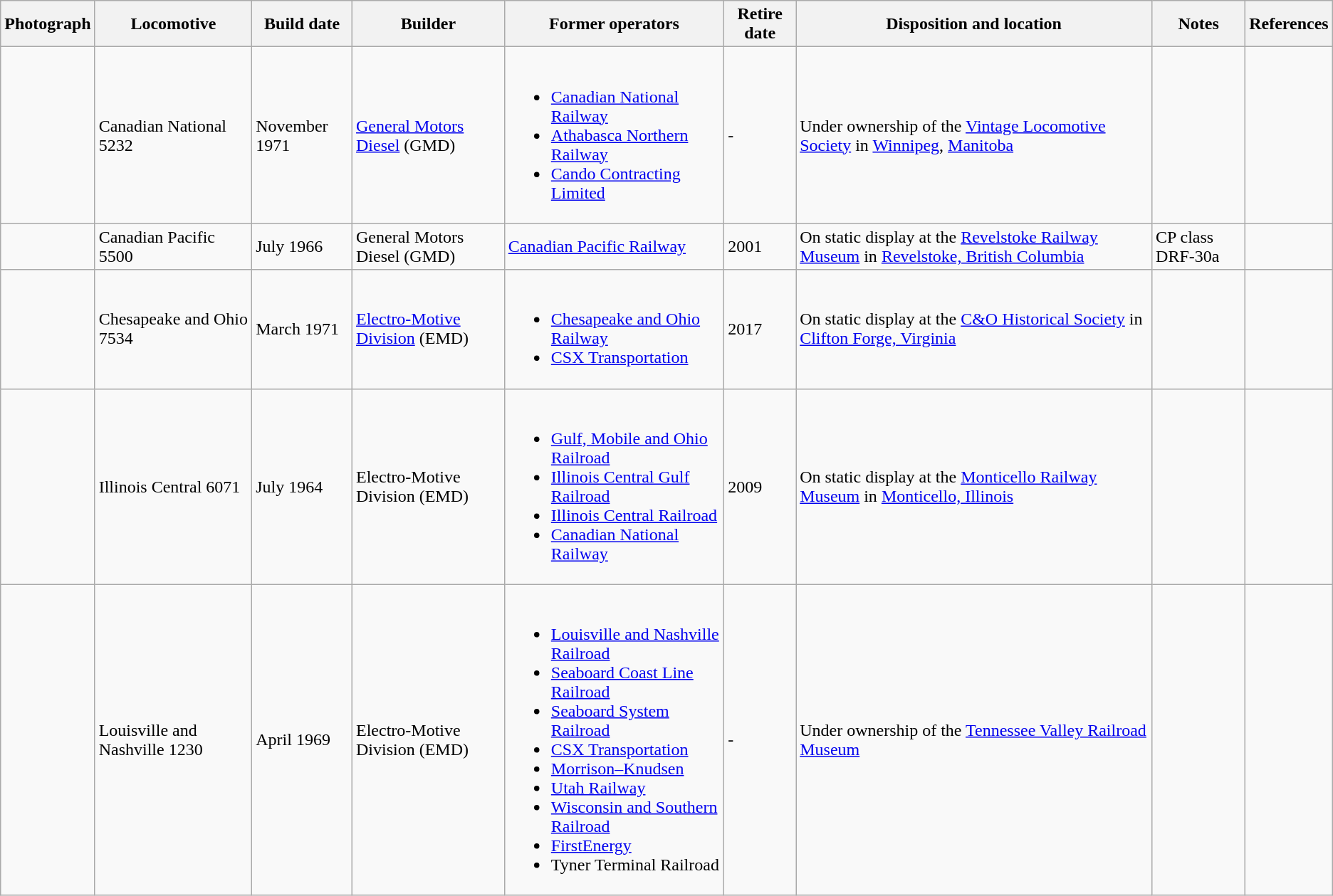<table class="wikitable">
<tr>
<th>Photograph</th>
<th>Locomotive</th>
<th>Build date</th>
<th>Builder</th>
<th>Former operators</th>
<th>Retire date</th>
<th>Disposition and location</th>
<th>Notes</th>
<th>References</th>
</tr>
<tr>
<td></td>
<td>Canadian National 5232</td>
<td>November 1971</td>
<td><a href='#'>General Motors Diesel</a> (GMD)</td>
<td><br><ul><li><a href='#'>Canadian National Railway</a></li><li><a href='#'>Athabasca Northern Railway</a></li><li><a href='#'>Cando Contracting Limited</a></li></ul></td>
<td>-</td>
<td>Under ownership of the <a href='#'>Vintage Locomotive Society</a> in <a href='#'>Winnipeg</a>, <a href='#'>Manitoba</a></td>
<td></td>
<td></td>
</tr>
<tr>
<td></td>
<td>Canadian Pacific 5500</td>
<td>July 1966</td>
<td>General Motors Diesel (GMD)</td>
<td><a href='#'>Canadian Pacific Railway</a></td>
<td>2001</td>
<td>On static display at the <a href='#'>Revelstoke Railway Museum</a> in <a href='#'>Revelstoke, British Columbia</a></td>
<td>CP class DRF-30a</td>
<td></td>
</tr>
<tr>
<td></td>
<td>Chesapeake and Ohio 7534</td>
<td>March 1971</td>
<td><a href='#'>Electro-Motive Division</a> (EMD)</td>
<td><br><ul><li><a href='#'>Chesapeake and Ohio Railway</a></li><li><a href='#'>CSX Transportation</a></li></ul></td>
<td>2017</td>
<td>On static display at the <a href='#'>C&O Historical Society</a> in <a href='#'>Clifton Forge, Virginia</a></td>
<td></td>
<td></td>
</tr>
<tr>
<td></td>
<td>Illinois Central 6071</td>
<td>July 1964</td>
<td>Electro-Motive Division (EMD)</td>
<td><br><ul><li><a href='#'>Gulf, Mobile and Ohio Railroad</a></li><li><a href='#'>Illinois Central Gulf Railroad</a></li><li><a href='#'>Illinois Central Railroad</a></li><li><a href='#'>Canadian National Railway</a></li></ul></td>
<td>2009</td>
<td>On static display at the <a href='#'>Monticello Railway Museum</a> in <a href='#'>Monticello, Illinois</a></td>
<td></td>
<td></td>
</tr>
<tr>
<td></td>
<td>Louisville and Nashville 1230</td>
<td>April 1969</td>
<td>Electro-Motive Division (EMD)</td>
<td><br><ul><li><a href='#'>Louisville and Nashville Railroad</a></li><li><a href='#'>Seaboard Coast Line Railroad</a></li><li><a href='#'>Seaboard System Railroad</a></li><li><a href='#'>CSX Transportation</a></li><li><a href='#'>Morrison–Knudsen</a></li><li><a href='#'>Utah Railway</a></li><li><a href='#'>Wisconsin and Southern Railroad</a></li><li><a href='#'>FirstEnergy</a></li><li>Tyner Terminal Railroad</li></ul></td>
<td>-</td>
<td>Under ownership of the <a href='#'>Tennessee Valley Railroad Museum</a></td>
<td></td>
<td></td>
</tr>
</table>
